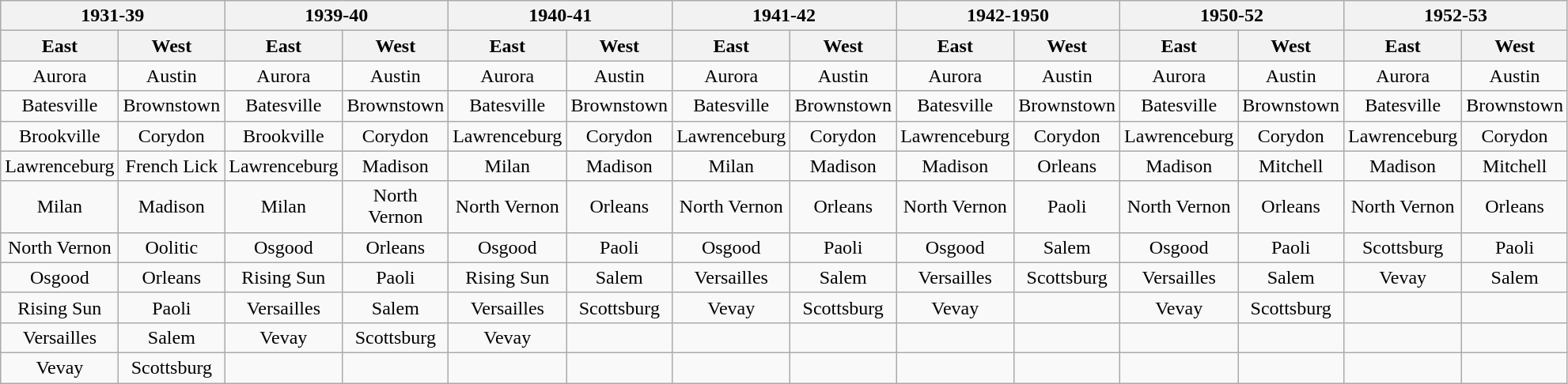<table class="wikitable" style="text-align:center;">
<tr>
<th colspan="2">1931-39</th>
<th colspan="2">1939-40</th>
<th colspan="2">1940-41</th>
<th colspan="2">1941-42</th>
<th colspan="2">1942-1950</th>
<th colspan="2">1950-52</th>
<th colspan="2">1952-53</th>
</tr>
<tr>
<th>East</th>
<th>West</th>
<th>East</th>
<th>West</th>
<th>East</th>
<th>West</th>
<th>East</th>
<th>West</th>
<th>East</th>
<th>West</th>
<th>East</th>
<th>West</th>
<th>East</th>
<th>West</th>
</tr>
<tr>
<td>Aurora</td>
<td>Austin</td>
<td>Aurora</td>
<td>Austin</td>
<td>Aurora</td>
<td>Austin</td>
<td>Aurora</td>
<td>Austin</td>
<td>Aurora</td>
<td>Austin</td>
<td>Aurora</td>
<td>Austin</td>
<td>Aurora</td>
<td>Austin</td>
</tr>
<tr>
<td>Batesville</td>
<td>Brownstown</td>
<td>Batesville</td>
<td>Brownstown</td>
<td>Batesville</td>
<td>Brownstown</td>
<td>Batesville</td>
<td>Brownstown</td>
<td>Batesville</td>
<td>Brownstown</td>
<td>Batesville</td>
<td>Brownstown</td>
<td>Batesville</td>
<td>Brownstown</td>
</tr>
<tr>
<td>Brookville</td>
<td>Corydon</td>
<td>Brookville</td>
<td>Corydon</td>
<td>Lawrenceburg</td>
<td>Corydon</td>
<td>Lawrenceburg</td>
<td>Corydon</td>
<td>Lawrenceburg</td>
<td>Corydon</td>
<td>Lawrenceburg</td>
<td>Corydon</td>
<td>Lawrenceburg</td>
<td>Corydon</td>
</tr>
<tr>
<td>Lawrenceburg</td>
<td>French Lick</td>
<td>Lawrenceburg</td>
<td>Madison</td>
<td>Milan</td>
<td>Madison</td>
<td>Milan</td>
<td>Madison</td>
<td>Madison</td>
<td>Orleans</td>
<td>Madison</td>
<td>Mitchell</td>
<td>Madison</td>
<td>Mitchell</td>
</tr>
<tr>
<td>Milan</td>
<td>Madison</td>
<td>Milan</td>
<td>North Vernon</td>
<td>North Vernon</td>
<td>Orleans</td>
<td>North Vernon</td>
<td>Orleans</td>
<td>North Vernon</td>
<td>Paoli</td>
<td>North Vernon</td>
<td>Orleans</td>
<td>North Vernon</td>
<td>Orleans</td>
</tr>
<tr>
<td>North Vernon</td>
<td>Oolitic</td>
<td>Osgood</td>
<td>Orleans</td>
<td>Osgood</td>
<td>Paoli</td>
<td>Osgood</td>
<td>Paoli</td>
<td>Osgood</td>
<td>Salem</td>
<td>Osgood</td>
<td>Paoli</td>
<td>Scottsburg</td>
<td>Paoli</td>
</tr>
<tr>
<td>Osgood</td>
<td>Orleans</td>
<td>Rising Sun</td>
<td>Paoli</td>
<td>Rising Sun</td>
<td>Salem</td>
<td>Versailles</td>
<td>Salem</td>
<td>Versailles</td>
<td>Scottsburg</td>
<td>Versailles</td>
<td>Salem</td>
<td>Vevay</td>
<td>Salem</td>
</tr>
<tr>
<td>Rising Sun</td>
<td>Paoli</td>
<td>Versailles</td>
<td>Salem</td>
<td>Versailles</td>
<td>Scottsburg</td>
<td>Vevay</td>
<td>Scottsburg</td>
<td>Vevay</td>
<td></td>
<td>Vevay</td>
<td>Scottsburg</td>
<td></td>
<td></td>
</tr>
<tr>
<td>Versailles</td>
<td>Salem</td>
<td>Vevay</td>
<td>Scottsburg</td>
<td>Vevay</td>
<td></td>
<td></td>
<td></td>
<td></td>
<td></td>
<td></td>
<td></td>
<td></td>
<td></td>
</tr>
<tr>
<td>Vevay</td>
<td>Scottsburg</td>
<td></td>
<td></td>
<td></td>
<td></td>
<td></td>
<td></td>
<td></td>
<td></td>
<td></td>
<td></td>
<td></td>
<td></td>
</tr>
</table>
